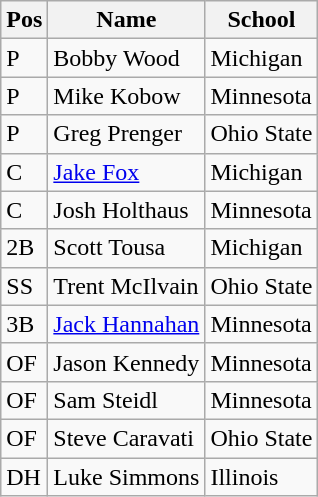<table class=wikitable>
<tr>
<th>Pos</th>
<th>Name</th>
<th>School</th>
</tr>
<tr>
<td>P</td>
<td>Bobby Wood</td>
<td>Michigan</td>
</tr>
<tr>
<td>P</td>
<td>Mike Kobow</td>
<td>Minnesota</td>
</tr>
<tr>
<td>P</td>
<td>Greg Prenger</td>
<td>Ohio State</td>
</tr>
<tr>
<td>C</td>
<td><a href='#'>Jake Fox</a></td>
<td>Michigan</td>
</tr>
<tr>
<td>C</td>
<td>Josh Holthaus</td>
<td>Minnesota</td>
</tr>
<tr>
<td>2B</td>
<td>Scott Tousa</td>
<td>Michigan</td>
</tr>
<tr>
<td>SS</td>
<td>Trent McIlvain</td>
<td>Ohio State</td>
</tr>
<tr>
<td>3B</td>
<td><a href='#'>Jack Hannahan</a></td>
<td>Minnesota</td>
</tr>
<tr>
<td>OF</td>
<td>Jason Kennedy</td>
<td>Minnesota</td>
</tr>
<tr>
<td>OF</td>
<td>Sam Steidl</td>
<td>Minnesota</td>
</tr>
<tr>
<td>OF</td>
<td>Steve Caravati</td>
<td>Ohio State</td>
</tr>
<tr>
<td>DH</td>
<td>Luke Simmons</td>
<td>Illinois</td>
</tr>
</table>
